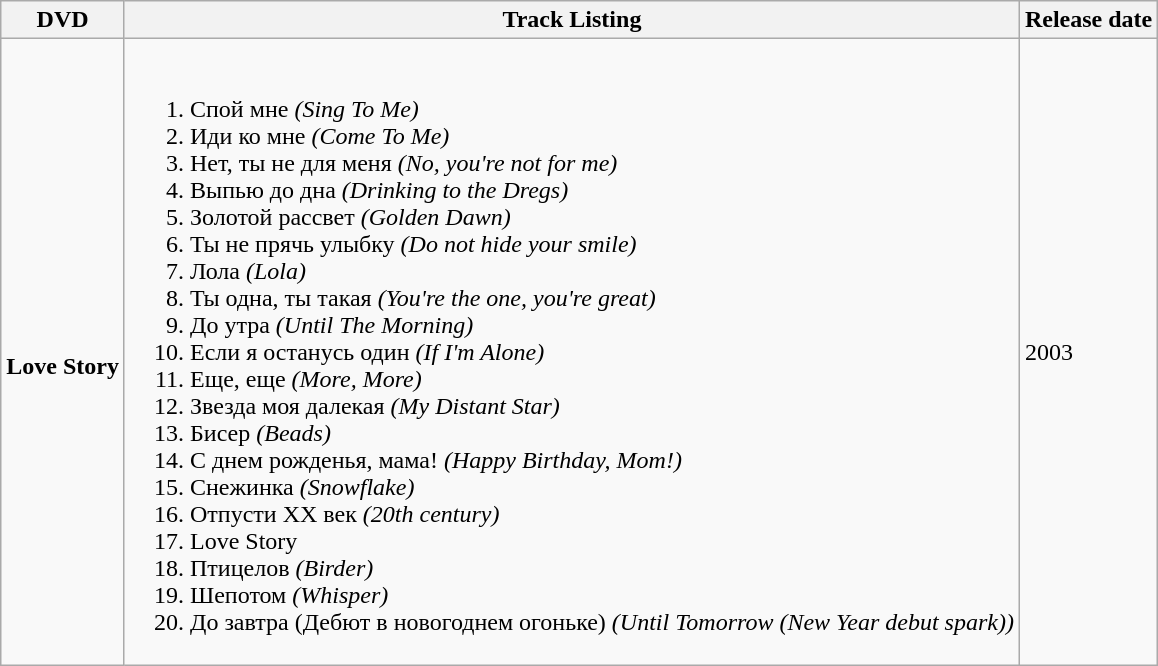<table class="wikitable collapsible collapsed">
<tr>
<th>DVD</th>
<th>Track Listing</th>
<th>Release date</th>
</tr>
<tr>
<td><br><strong>Love Story</strong></td>
<td><br><ol><li>Спой мне <em>(Sing To Me)</em></li><li>Иди ко мне <em>(Come To Me)</em></li><li>Нет, ты не для меня <em>(No, you're not for me)</em></li><li>Выпью до дна <em>(Drinking to the Dregs)</em></li><li>Золотой рассвет <em>(Golden Dawn)</em></li><li>Ты не прячь улыбку <em>(Do not hide your smile)</em></li><li>Лола <em>(Lola)</em></li><li>Ты одна, ты такая <em>(You're the one, you're great)</em></li><li>До утра <em>(Until The Morning)</em></li><li>Если я останусь один <em>(If I'm Alone)</em></li><li>Еще, еще <em>(More, More)</em></li><li>Звезда моя далекая <em>(My Distant Star)</em></li><li>Бисер <em>(Beads)</em></li><li>С днем рожденья, мама! <em>(Happy Birthday, Mom!)</em></li><li>Снежинка <em>(Snowflake)</em></li><li>Отпусти XX век <em>(20th century)</em></li><li>Love Story</li><li>Птицелов <em>(Birder)</em></li><li>Шепотом <em>(Whisper)</em></li><li>До завтра (Дебют в новогоднем огоньке) <em>(Until Tomorrow (New Year debut spark))</em></li></ol></td>
<td>2003</td>
</tr>
</table>
